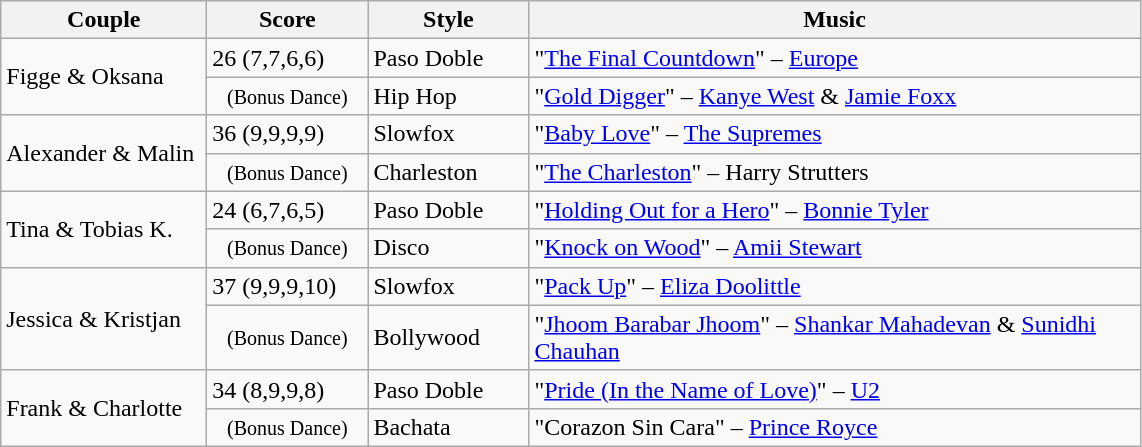<table class="wikitable">
<tr>
<th width="130">Couple</th>
<th width="100">Score</th>
<th width="100">Style</th>
<th width="400">Music</th>
</tr>
<tr>
<td rowspan=2>Figge & Oksana</td>
<td>26 (7,7,6,6)</td>
<td>Paso Doble</td>
<td>"<a href='#'>The Final Countdown</a>" – <a href='#'>Europe</a></td>
</tr>
<tr>
<td align="center"><small>(Bonus Dance)</small></td>
<td>Hip Hop</td>
<td>"<a href='#'>Gold Digger</a>" – <a href='#'>Kanye West</a> & <a href='#'>Jamie Foxx</a></td>
</tr>
<tr>
<td rowspan=2>Alexander & Malin</td>
<td>36 (9,9,9,9)</td>
<td>Slowfox</td>
<td>"<a href='#'>Baby Love</a>" – <a href='#'>The Supremes</a></td>
</tr>
<tr>
<td align="center"><small>(Bonus Dance)</small></td>
<td>Charleston</td>
<td>"<a href='#'>The Charleston</a>" – Harry Strutters</td>
</tr>
<tr>
<td rowspan=2>Tina & Tobias K.</td>
<td>24 (6,7,6,5)</td>
<td>Paso Doble</td>
<td>"<a href='#'>Holding Out for a Hero</a>" – <a href='#'>Bonnie Tyler</a></td>
</tr>
<tr>
<td align="center"><small>(Bonus Dance)</small></td>
<td>Disco</td>
<td>"<a href='#'>Knock on Wood</a>" – <a href='#'>Amii Stewart</a></td>
</tr>
<tr>
<td rowspan=2>Jessica & Kristjan</td>
<td>37 (9,9,9,10)</td>
<td>Slowfox</td>
<td>"<a href='#'>Pack Up</a>" – <a href='#'>Eliza Doolittle</a></td>
</tr>
<tr>
<td align="center"><small>(Bonus Dance)</small></td>
<td>Bollywood</td>
<td>"<a href='#'>Jhoom Barabar Jhoom</a>" – <a href='#'>Shankar Mahadevan</a> & <a href='#'>Sunidhi Chauhan</a></td>
</tr>
<tr>
<td rowspan=2>Frank & Charlotte</td>
<td>34 (8,9,9,8)</td>
<td>Paso Doble</td>
<td>"<a href='#'>Pride (In the Name of Love)</a>" – <a href='#'>U2</a></td>
</tr>
<tr>
<td align="center"><small>(Bonus Dance)</small></td>
<td>Bachata</td>
<td>"Corazon Sin Cara" – <a href='#'>Prince Royce</a></td>
</tr>
</table>
